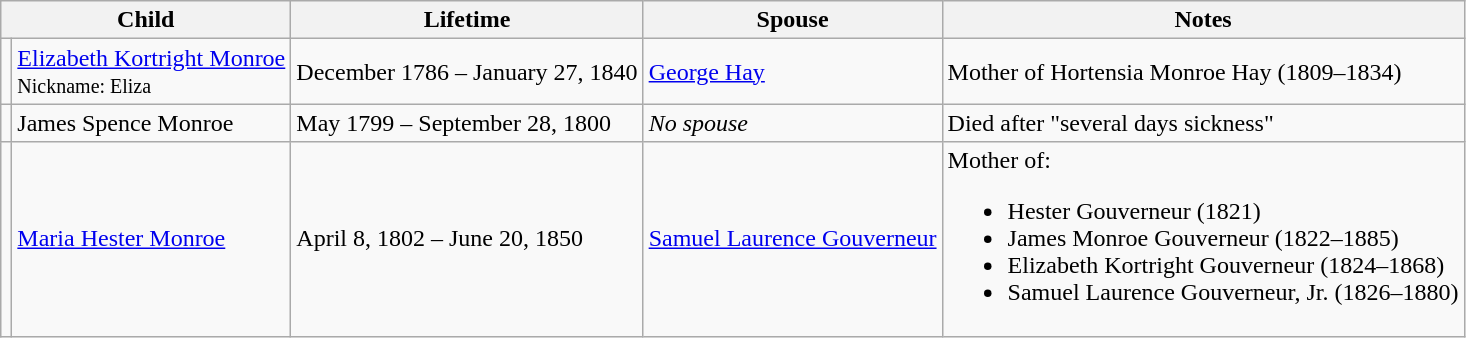<table class="wikitable">
<tr>
<th colspan="2">Child</th>
<th>Lifetime</th>
<th>Spouse</th>
<th>Notes</th>
</tr>
<tr>
<td></td>
<td><a href='#'>Elizabeth Kortright Monroe</a><br><small>Nickname: Eliza</small></td>
<td>December 1786 – January 27, 1840</td>
<td><a href='#'>George Hay</a></td>
<td>Mother of Hortensia Monroe Hay (1809–1834)</td>
</tr>
<tr>
<td></td>
<td>James Spence Monroe</td>
<td>May 1799 – September 28, 1800</td>
<td><em>No spouse</em></td>
<td>Died after "several days sickness"</td>
</tr>
<tr>
<td></td>
<td><a href='#'>Maria Hester Monroe</a></td>
<td>April 8, 1802 – June 20, 1850</td>
<td><a href='#'>Samuel Laurence Gouverneur</a></td>
<td>Mother of:<br><ul><li>Hester Gouverneur (1821)</li><li>James Monroe Gouverneur (1822–1885)</li><li>Elizabeth Kortright Gouverneur (1824–1868)</li><li>Samuel Laurence Gouverneur, Jr. (1826–1880)</li></ul></td>
</tr>
</table>
